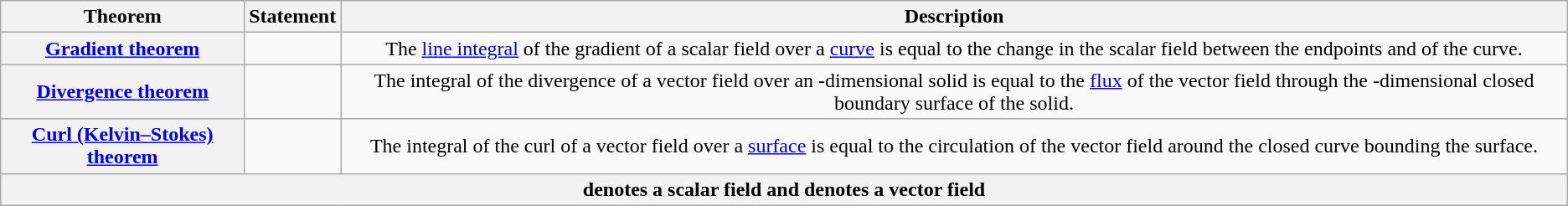<table class="wikitable" style="text-align:center">
<tr>
<th scope="col">Theorem</th>
<th scope="col">Statement</th>
<th scope="col">Description</th>
</tr>
<tr>
<th scope="row"><a href='#'>Gradient theorem</a></th>
<td></td>
<td>The <a href='#'>line integral</a> of the gradient of a scalar field over a <a href='#'>curve</a>  is equal to the change in the scalar field between the endpoints  and  of the curve.</td>
</tr>
<tr>
<th scope="row"><a href='#'>Divergence theorem</a></th>
<td></td>
<td>The integral of the divergence of a vector field over an -dimensional solid  is equal to the <a href='#'>flux</a> of the vector field through the -dimensional closed boundary surface of the solid.</td>
</tr>
<tr>
<th scope="row"><a href='#'>Curl (Kelvin–Stokes) theorem</a></th>
<td></td>
<td>The integral of the curl of a vector field over a <a href='#'>surface</a>  is equal to the circulation of the vector field around the closed curve bounding the surface.</td>
</tr>
<tr>
<th scope="row" colspan=5> denotes a scalar field and  denotes a vector field</th>
</tr>
</table>
